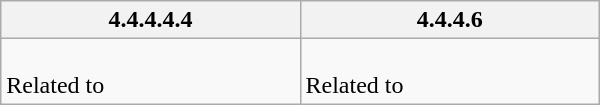<table class="wikitable" width=400>
<tr>
<th>4.4.4.4.4</th>
<th>4.4.4.6</th>
</tr>
<tr valign=top>
<td><br>Related to </td>
<td><br>Related to </td>
</tr>
</table>
